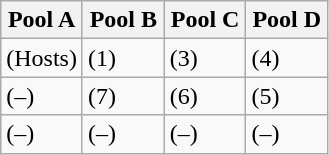<table class="wikitable">
<tr>
<th width=25%>Pool A</th>
<th width=25%>Pool B</th>
<th width=25%>Pool C</th>
<th width=25%>Pool D</th>
</tr>
<tr>
<td> (Hosts)</td>
<td> (1)</td>
<td> (3)</td>
<td> (4)</td>
</tr>
<tr>
<td> (–)</td>
<td> (7)</td>
<td> (6)</td>
<td> (5)</td>
</tr>
<tr>
<td> (–)</td>
<td> (–)</td>
<td> (–)</td>
<td> (–)</td>
</tr>
</table>
